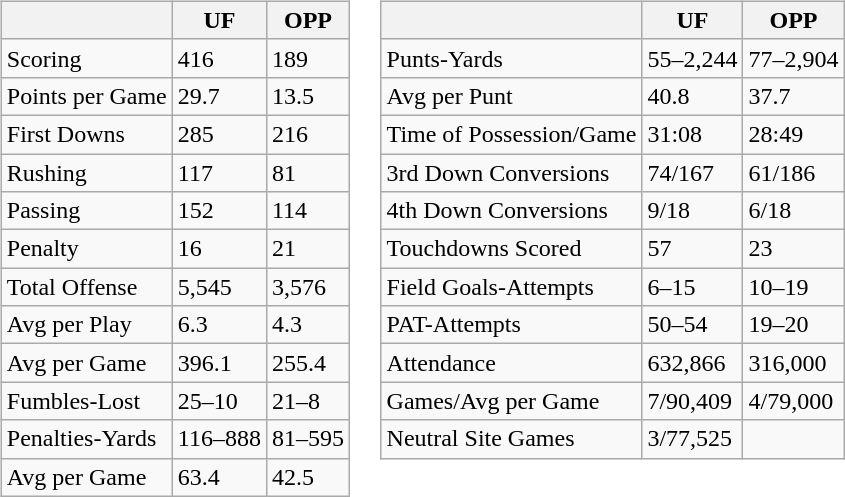<table>
<tr>
<td valign="top"><br><table class="wikitable" style="white-space:nowrap;">
<tr>
<th></th>
<th>UF</th>
<th>OPP</th>
</tr>
<tr>
<td>Scoring</td>
<td>416</td>
<td>189</td>
</tr>
<tr>
<td>Points per Game</td>
<td>29.7</td>
<td>13.5</td>
</tr>
<tr>
<td>First Downs</td>
<td>285</td>
<td>216</td>
</tr>
<tr>
<td>Rushing</td>
<td>117</td>
<td>81</td>
</tr>
<tr>
<td>Passing</td>
<td>152</td>
<td>114</td>
</tr>
<tr>
<td>Penalty</td>
<td>16</td>
<td>21</td>
</tr>
<tr>
<td>Total Offense</td>
<td>5,545</td>
<td>3,576</td>
</tr>
<tr>
<td>Avg per Play</td>
<td>6.3</td>
<td>4.3</td>
</tr>
<tr>
<td>Avg per Game</td>
<td>396.1</td>
<td>255.4</td>
</tr>
<tr>
<td>Fumbles-Lost</td>
<td>25–10</td>
<td>21–8</td>
</tr>
<tr>
<td>Penalties-Yards</td>
<td>116–888</td>
<td>81–595</td>
</tr>
<tr>
<td>Avg per Game</td>
<td>63.4</td>
<td>42.5</td>
</tr>
</table>
</td>
<td valign="top"><br><table class="wikitable" style="white-space:nowrap;">
<tr>
<th></th>
<th>UF</th>
<th>OPP</th>
</tr>
<tr>
<td>Punts-Yards</td>
<td>55–2,244</td>
<td>77–2,904</td>
</tr>
<tr>
<td>Avg per Punt</td>
<td>40.8</td>
<td>37.7</td>
</tr>
<tr>
<td>Time of Possession/Game</td>
<td>31:08</td>
<td>28:49</td>
</tr>
<tr>
<td>3rd Down Conversions</td>
<td>74/167</td>
<td>61/186</td>
</tr>
<tr>
<td>4th Down Conversions</td>
<td>9/18</td>
<td>6/18</td>
</tr>
<tr>
<td>Touchdowns Scored</td>
<td>57</td>
<td>23</td>
</tr>
<tr>
<td>Field Goals-Attempts</td>
<td>6–15</td>
<td>10–19</td>
</tr>
<tr>
<td>PAT-Attempts</td>
<td>50–54</td>
<td>19–20</td>
</tr>
<tr>
<td>Attendance</td>
<td>632,866</td>
<td>316,000</td>
</tr>
<tr>
<td>Games/Avg per Game</td>
<td>7/90,409</td>
<td>4/79,000</td>
</tr>
<tr>
<td>Neutral Site Games</td>
<td>3/77,525</td>
<td></td>
</tr>
</table>
</td>
</tr>
</table>
